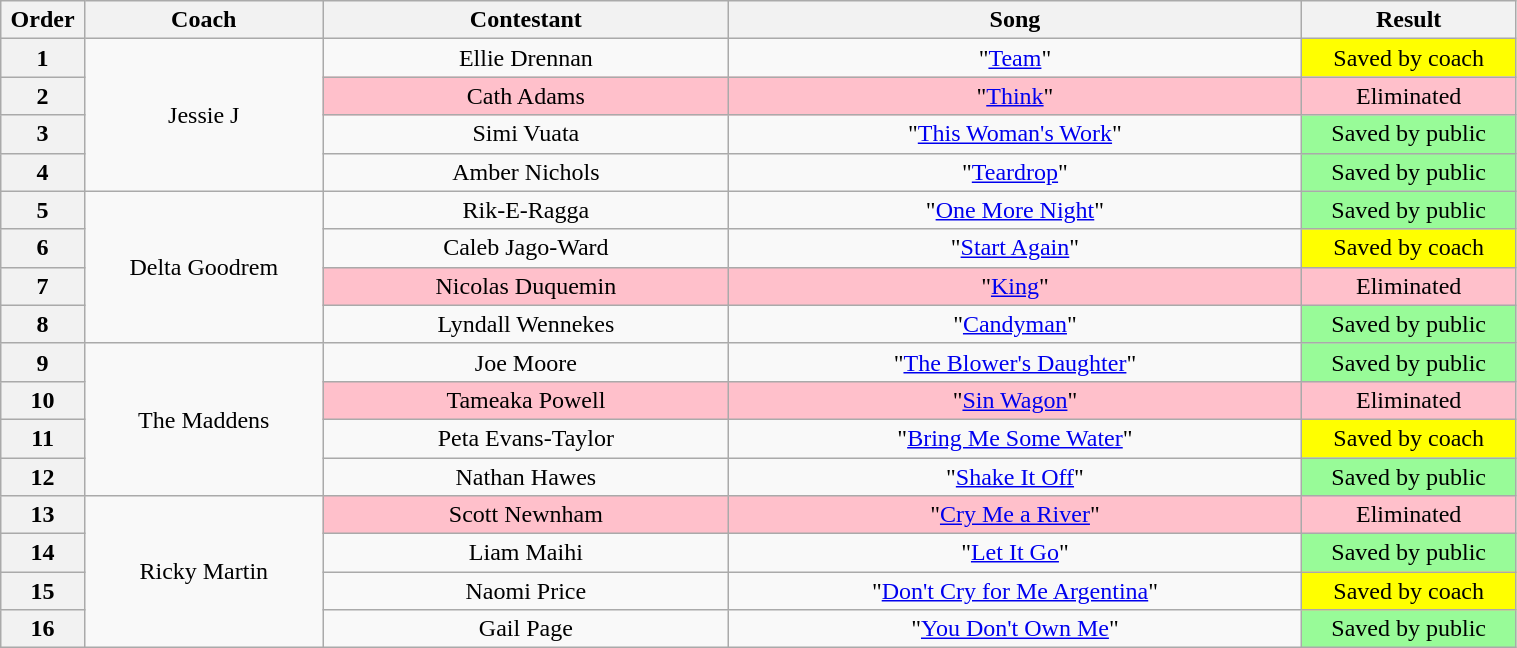<table class="wikitable" style="text-align:center; width:80%;">
<tr>
<th width="1%">Order</th>
<th width="10%">Coach</th>
<th width="17%">Contestant</th>
<th width="24%">Song</th>
<th width="9%">Result</th>
</tr>
<tr>
<th scope="row">1</th>
<td rowspan="4">Jessie J</td>
<td>Ellie Drennan</td>
<td>"<a href='#'>Team</a>"</td>
<td style="background:yellow;">Saved by coach</td>
</tr>
<tr>
<th scope="row">2</th>
<td bgcolor="pink">Cath Adams</td>
<td bgcolor="pink">"<a href='#'>Think</a>"</td>
<td bgcolor="pink">Eliminated</td>
</tr>
<tr>
<th scope="row">3</th>
<td>Simi Vuata</td>
<td>"<a href='#'>This Woman's Work</a>"</td>
<td bgcolor="palegreen">Saved by public</td>
</tr>
<tr>
<th scope="row">4</th>
<td>Amber Nichols</td>
<td>"<a href='#'>Teardrop</a>"</td>
<td bgcolor="palegreen">Saved by public</td>
</tr>
<tr>
<th scope="row">5</th>
<td rowspan="4">Delta Goodrem</td>
<td>Rik-E-Ragga</td>
<td>"<a href='#'>One More Night</a>"</td>
<td bgcolor="palegreen">Saved by public</td>
</tr>
<tr>
<th scope="row">6</th>
<td>Caleb Jago-Ward</td>
<td>"<a href='#'>Start Again</a>"</td>
<td bgcolor="yellow">Saved by coach</td>
</tr>
<tr>
<th scope="row">7</th>
<td bgcolor="pink">Nicolas Duquemin</td>
<td bgcolor="pink">"<a href='#'>King</a>"</td>
<td style="background:Pink;">Eliminated</td>
</tr>
<tr>
<th scope="row">8</th>
<td>Lyndall Wennekes</td>
<td>"<a href='#'>Candyman</a>"</td>
<td bgcolor="palegreen">Saved by public</td>
</tr>
<tr>
<th scope="row">9</th>
<td rowspan="4">The Maddens</td>
<td>Joe Moore</td>
<td>"<a href='#'>The Blower's Daughter</a>"</td>
<td bgcolor="palegreen">Saved by public</td>
</tr>
<tr>
<th scope="row">10</th>
<td bgcolor="pink">Tameaka Powell</td>
<td bgcolor="pink">"<a href='#'>Sin Wagon</a>"</td>
<td bgcolor="pink">Eliminated</td>
</tr>
<tr>
<th scope="row">11</th>
<td>Peta Evans-Taylor</td>
<td>"<a href='#'>Bring Me Some Water</a>"</td>
<td style="background:yellow;">Saved by coach</td>
</tr>
<tr>
<th scope="row">12</th>
<td>Nathan Hawes</td>
<td>"<a href='#'>Shake It Off</a>"</td>
<td bgcolor="palegreen">Saved by public</td>
</tr>
<tr>
<th scope="row">13</th>
<td rowspan="4">Ricky Martin</td>
<td bgcolor="pink">Scott Newnham</td>
<td bgcolor="pink">"<a href='#'>Cry Me a River</a>"</td>
<td bgcolor="pink">Eliminated</td>
</tr>
<tr>
<th scope="row">14</th>
<td>Liam Maihi</td>
<td>"<a href='#'>Let It Go</a>"</td>
<td bgcolor="palegreen">Saved by public</td>
</tr>
<tr>
<th scope="row">15</th>
<td>Naomi Price</td>
<td>"<a href='#'>Don't Cry for Me Argentina</a>"</td>
<td style="background:yellow;">Saved by coach</td>
</tr>
<tr>
<th scope="row">16</th>
<td>Gail Page</td>
<td>"<a href='#'>You Don't Own Me</a>"</td>
<td bgcolor="palegreen">Saved by public</td>
</tr>
</table>
